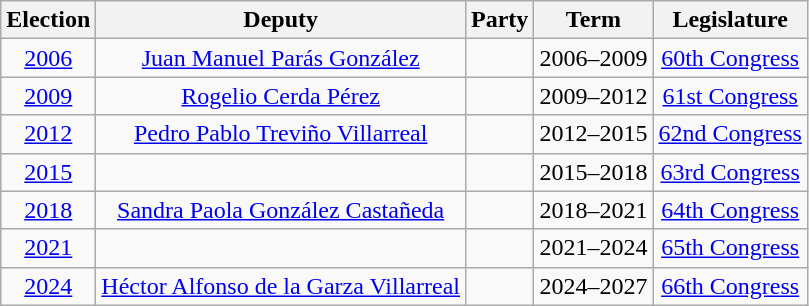<table class="wikitable sortable" style="text-align: center">
<tr>
<th>Election</th>
<th class="unsortable">Deputy</th>
<th class="unsortable">Party</th>
<th class="unsortable">Term</th>
<th class="unsortable">Legislature</th>
</tr>
<tr>
<td><a href='#'>2006</a></td>
<td><a href='#'>Juan Manuel Parás González</a></td>
<td></td>
<td>2006–2009</td>
<td><a href='#'>60th Congress</a></td>
</tr>
<tr>
<td><a href='#'>2009</a></td>
<td><a href='#'>Rogelio Cerda Pérez</a></td>
<td></td>
<td>2009–2012</td>
<td><a href='#'>61st Congress</a></td>
</tr>
<tr>
<td><a href='#'>2012</a></td>
<td><a href='#'>Pedro Pablo Treviño Villarreal</a></td>
<td></td>
<td>2012–2015</td>
<td><a href='#'>62nd Congress</a></td>
</tr>
<tr>
<td><a href='#'>2015</a></td>
<td></td>
<td></td>
<td>2015–2018</td>
<td><a href='#'>63rd Congress</a></td>
</tr>
<tr>
<td><a href='#'>2018</a></td>
<td><a href='#'>Sandra Paola González Castañeda</a></td>
<td></td>
<td>2018–2021</td>
<td><a href='#'>64th Congress</a></td>
</tr>
<tr>
<td><a href='#'>2021</a></td>
<td></td>
<td></td>
<td>2021–2024</td>
<td><a href='#'>65th Congress</a></td>
</tr>
<tr>
<td><a href='#'>2024</a></td>
<td><a href='#'>Héctor Alfonso de la Garza Villarreal</a></td>
<td></td>
<td>2024–2027</td>
<td><a href='#'>66th Congress</a></td>
</tr>
</table>
